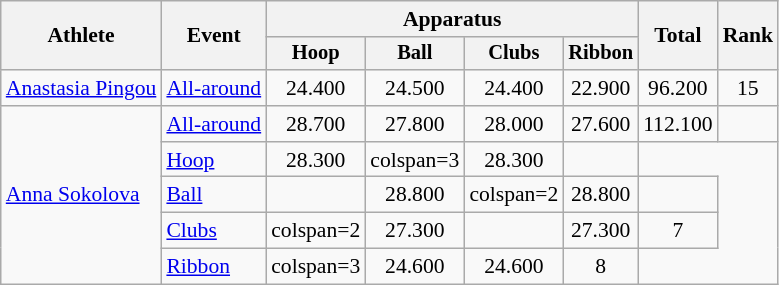<table class=wikitable style="font-size:90%">
<tr>
<th rowspan=2>Athlete</th>
<th rowspan=2>Event</th>
<th colspan=4>Apparatus</th>
<th rowspan=2>Total</th>
<th rowspan=2>Rank</th>
</tr>
<tr style="font-size:95%;">
<th>Hoop</th>
<th>Ball</th>
<th>Clubs</th>
<th>Ribbon</th>
</tr>
<tr align=center>
<td align=left><a href='#'>Anastasia Pingou</a></td>
<td align=left><a href='#'>All-around</a></td>
<td>24.400</td>
<td>24.500</td>
<td>24.400</td>
<td>22.900</td>
<td>96.200</td>
<td>15</td>
</tr>
<tr align=center>
<td align=left rowspan=5><a href='#'>Anna Sokolova</a></td>
<td align=left><a href='#'>All-around</a></td>
<td>28.700</td>
<td>27.800</td>
<td>28.000</td>
<td>27.600</td>
<td>112.100</td>
<td></td>
</tr>
<tr align=center>
<td align=left><a href='#'>Hoop</a></td>
<td>28.300</td>
<td>colspan=3 </td>
<td>28.300</td>
<td></td>
</tr>
<tr align=center>
<td align=left><a href='#'>Ball</a></td>
<td></td>
<td>28.800</td>
<td>colspan=2 </td>
<td>28.800</td>
<td></td>
</tr>
<tr align=center>
<td align=left><a href='#'>Clubs</a></td>
<td>colspan=2 </td>
<td>27.300</td>
<td></td>
<td>27.300</td>
<td>7</td>
</tr>
<tr align=center>
<td align=left><a href='#'>Ribbon</a></td>
<td>colspan=3 </td>
<td>24.600</td>
<td>24.600</td>
<td>8</td>
</tr>
</table>
